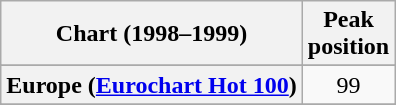<table class="wikitable sortable plainrowheaders" style="text-align:center">
<tr>
<th>Chart (1998–1999)</th>
<th>Peak<br>position</th>
</tr>
<tr>
</tr>
<tr>
<th scope="row">Europe (<a href='#'>Eurochart Hot 100</a>)</th>
<td>99</td>
</tr>
<tr>
</tr>
<tr>
</tr>
<tr>
</tr>
<tr>
</tr>
</table>
